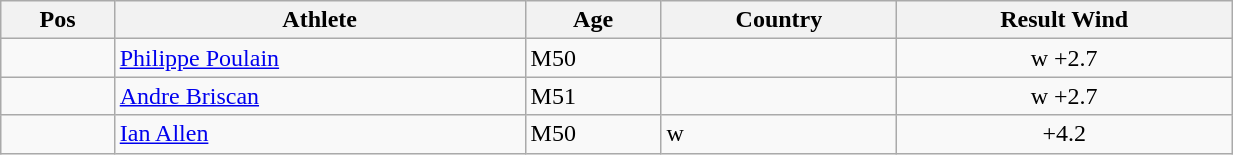<table class="wikitable"  style="text-align:center; width:65%;">
<tr>
<th>Pos</th>
<th>Athlete</th>
<th>Age</th>
<th>Country</th>
<th>Result Wind</th>
</tr>
<tr>
<td align=center></td>
<td align=left><a href='#'>Philippe Poulain</a></td>
<td align=left>M50</td>
<td align=left></td>
<td>w +2.7</td>
</tr>
<tr>
<td align=center></td>
<td align=left><a href='#'>Andre Briscan</a></td>
<td align=left>M51</td>
<td align=left></td>
<td>w +2.7</td>
</tr>
<tr>
<td align=center></td>
<td align=left><a href='#'>Ian Allen</a></td>
<td align=left>M50</td>
<td align=left>w</td>
<td> +4.2</td>
</tr>
</table>
